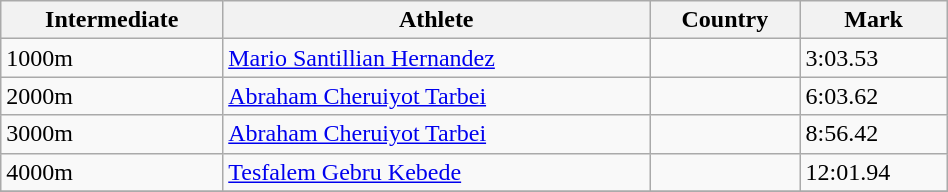<table class="wikitable" width=50%>
<tr>
<th>Intermediate</th>
<th>Athlete</th>
<th>Country</th>
<th>Mark</th>
</tr>
<tr>
<td>1000m</td>
<td><a href='#'>Mario Santillian Hernandez</a></td>
<td></td>
<td>3:03.53</td>
</tr>
<tr>
<td>2000m</td>
<td><a href='#'>Abraham Cheruiyot Tarbei</a></td>
<td></td>
<td>6:03.62</td>
</tr>
<tr>
<td>3000m</td>
<td><a href='#'>Abraham Cheruiyot Tarbei</a></td>
<td></td>
<td>8:56.42</td>
</tr>
<tr>
<td>4000m</td>
<td><a href='#'>Tesfalem Gebru Kebede</a></td>
<td></td>
<td>12:01.94</td>
</tr>
<tr>
</tr>
</table>
